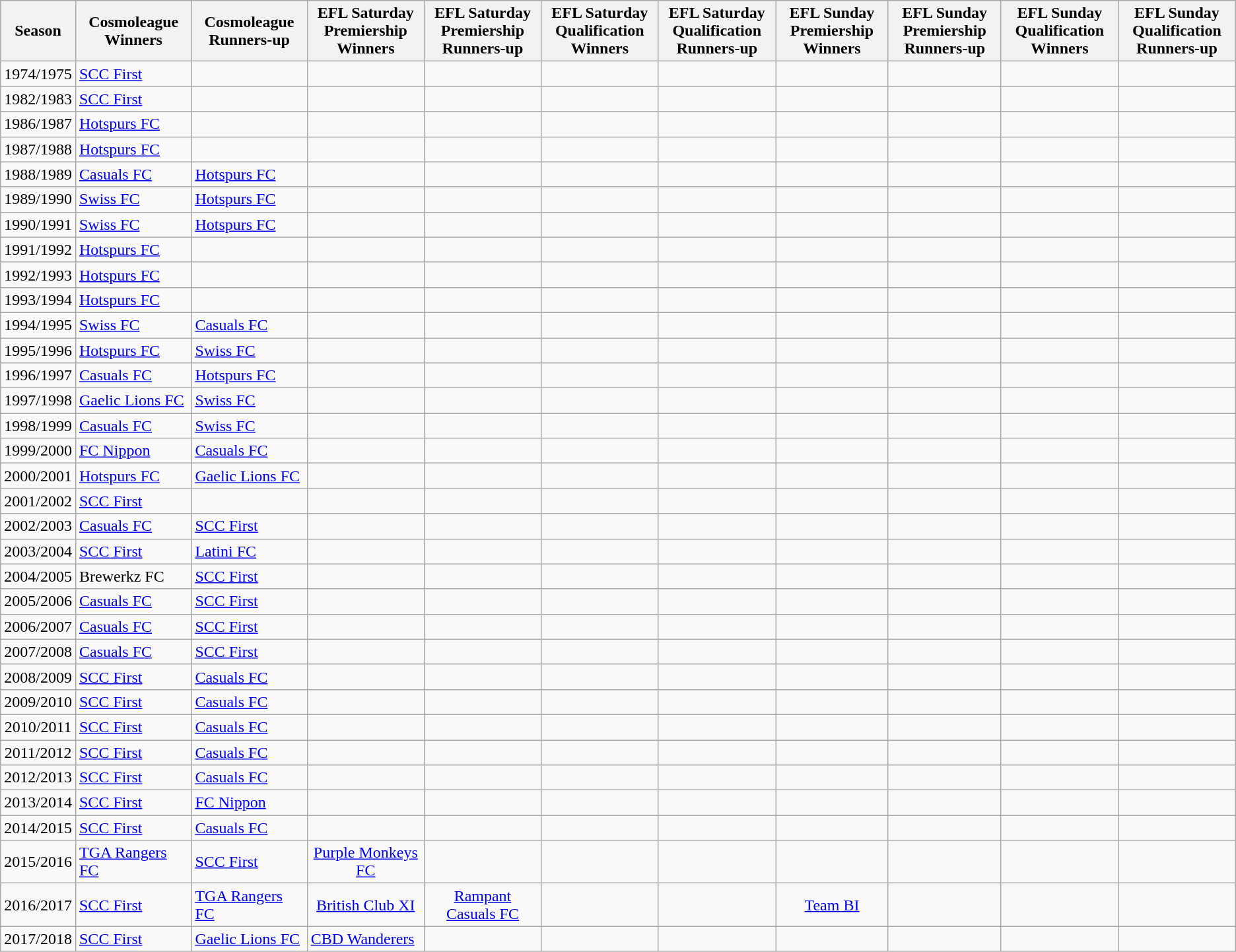<table class="wikitable" style="text-align:center">
<tr>
<th width='25'>Season</th>
<th width='180'>Cosmoleague Winners</th>
<th width='180'>Cosmoleague Runners-up</th>
<th width='210'>EFL Saturday Premiership Winners</th>
<th width='210'>EFL Saturday Premiership Runners-up</th>
<th width='190'>EFL Saturday Qualification Winners</th>
<th width='190'>EFL Saturday Qualification Runners-up</th>
<th width='190'>EFL Sunday Premiership Winners</th>
<th width='190'>EFL Sunday Premiership Runners-up</th>
<th width='190'>EFL Sunday Qualification Winners</th>
<th width='190'>EFL Sunday Qualification Runners-up</th>
</tr>
<tr>
<td>1974/1975</td>
<td align='left'><a href='#'>SCC First</a></td>
<td></td>
<td></td>
<td></td>
<td></td>
<td></td>
<td></td>
<td></td>
<td></td>
<td></td>
</tr>
<tr>
<td>1982/1983</td>
<td align='left'><a href='#'>SCC First</a></td>
<td></td>
<td></td>
<td></td>
<td></td>
<td></td>
<td></td>
<td></td>
<td></td>
<td></td>
</tr>
<tr>
<td>1986/1987</td>
<td align='left'><a href='#'>Hotspurs FC</a></td>
<td></td>
<td></td>
<td></td>
<td></td>
<td></td>
<td></td>
<td></td>
<td></td>
<td></td>
</tr>
<tr>
<td>1987/1988</td>
<td align='left'><a href='#'>Hotspurs FC</a></td>
<td></td>
<td></td>
<td></td>
<td></td>
<td></td>
<td></td>
<td></td>
<td></td>
<td></td>
</tr>
<tr>
<td>1988/1989</td>
<td align='left'><a href='#'>Casuals FC</a></td>
<td align='left'><a href='#'>Hotspurs FC</a></td>
<td></td>
<td></td>
<td></td>
<td></td>
<td></td>
<td></td>
<td></td>
<td></td>
</tr>
<tr>
<td>1989/1990</td>
<td align='left'><a href='#'>Swiss FC</a></td>
<td align='left'><a href='#'>Hotspurs FC</a></td>
<td></td>
<td></td>
<td></td>
<td></td>
<td></td>
<td></td>
<td></td>
<td></td>
</tr>
<tr>
<td>1990/1991</td>
<td align='left'><a href='#'>Swiss FC</a></td>
<td align='left'><a href='#'>Hotspurs FC</a></td>
<td></td>
<td></td>
<td></td>
<td></td>
<td></td>
<td></td>
<td></td>
<td></td>
</tr>
<tr>
<td>1991/1992</td>
<td align='left'><a href='#'>Hotspurs FC</a></td>
<td></td>
<td></td>
<td></td>
<td></td>
<td></td>
<td></td>
<td></td>
<td></td>
<td></td>
</tr>
<tr>
<td>1992/1993</td>
<td align='left'><a href='#'>Hotspurs FC</a></td>
<td></td>
<td></td>
<td></td>
<td></td>
<td></td>
<td></td>
<td></td>
<td></td>
<td></td>
</tr>
<tr>
<td>1993/1994</td>
<td align='left'><a href='#'>Hotspurs FC</a></td>
<td></td>
<td></td>
<td></td>
<td></td>
<td></td>
<td></td>
<td></td>
<td></td>
<td></td>
</tr>
<tr>
<td>1994/1995</td>
<td align='left'><a href='#'>Swiss FC</a></td>
<td align='left'><a href='#'>Casuals FC</a></td>
<td></td>
<td></td>
<td></td>
<td></td>
<td></td>
<td></td>
<td></td>
<td></td>
</tr>
<tr>
<td>1995/1996</td>
<td align='left'><a href='#'>Hotspurs FC</a></td>
<td align='left'><a href='#'>Swiss FC</a></td>
<td></td>
<td></td>
<td></td>
<td></td>
<td></td>
<td></td>
<td></td>
<td></td>
</tr>
<tr>
<td>1996/1997</td>
<td align='left'><a href='#'>Casuals FC</a></td>
<td align='left'><a href='#'>Hotspurs FC</a></td>
<td></td>
<td></td>
<td></td>
<td></td>
<td></td>
<td></td>
<td></td>
<td></td>
</tr>
<tr>
<td>1997/1998</td>
<td align='left'><a href='#'>Gaelic Lions FC</a></td>
<td align='left'><a href='#'>Swiss FC</a></td>
<td></td>
<td></td>
<td></td>
<td></td>
<td></td>
<td></td>
<td></td>
<td></td>
</tr>
<tr>
<td>1998/1999</td>
<td align='left'><a href='#'>Casuals FC</a></td>
<td align='left'><a href='#'>Swiss FC</a></td>
<td></td>
<td></td>
<td></td>
<td></td>
<td></td>
<td></td>
<td></td>
<td></td>
</tr>
<tr>
<td>1999/2000</td>
<td align='left'><a href='#'>FC Nippon</a></td>
<td align='left'><a href='#'>Casuals FC</a></td>
<td></td>
<td></td>
<td></td>
<td></td>
<td></td>
<td></td>
<td></td>
<td></td>
</tr>
<tr>
<td>2000/2001</td>
<td align='left'><a href='#'>Hotspurs FC</a></td>
<td align='left'><a href='#'>Gaelic Lions FC</a></td>
<td></td>
<td></td>
<td></td>
<td></td>
<td></td>
<td></td>
<td></td>
<td></td>
</tr>
<tr>
<td>2001/2002</td>
<td align='left'><a href='#'>SCC First</a></td>
<td align='left'></td>
<td></td>
<td></td>
<td></td>
<td></td>
<td></td>
<td></td>
<td></td>
<td></td>
</tr>
<tr>
<td>2002/2003</td>
<td align='left'><a href='#'>Casuals FC</a></td>
<td align='left'><a href='#'>SCC First</a></td>
<td></td>
<td></td>
<td></td>
<td></td>
<td></td>
<td></td>
<td></td>
<td></td>
</tr>
<tr>
<td>2003/2004</td>
<td align='left'><a href='#'>SCC First</a></td>
<td align='left'><a href='#'>Latini FC</a></td>
<td></td>
<td></td>
<td></td>
<td></td>
<td></td>
<td></td>
<td></td>
<td></td>
</tr>
<tr>
<td>2004/2005</td>
<td align='left'>Brewerkz FC</td>
<td align='left'><a href='#'>SCC First</a></td>
<td></td>
<td></td>
<td></td>
<td></td>
<td></td>
<td></td>
<td></td>
<td></td>
</tr>
<tr>
<td>2005/2006</td>
<td align='left'><a href='#'>Casuals FC</a></td>
<td align='left'><a href='#'>SCC First</a></td>
<td></td>
<td></td>
<td></td>
<td></td>
<td></td>
<td></td>
<td></td>
<td></td>
</tr>
<tr>
<td>2006/2007</td>
<td align='left'><a href='#'>Casuals FC</a></td>
<td align='left'><a href='#'>SCC First</a></td>
<td></td>
<td></td>
<td></td>
<td></td>
<td></td>
<td></td>
<td></td>
<td></td>
</tr>
<tr>
<td>2007/2008</td>
<td align='left'><a href='#'>Casuals FC</a></td>
<td align='left'><a href='#'>SCC First</a></td>
<td></td>
<td></td>
<td></td>
<td></td>
<td></td>
<td></td>
<td></td>
<td></td>
</tr>
<tr>
<td>2008/2009</td>
<td align='left'><a href='#'>SCC First</a></td>
<td align='left'><a href='#'>Casuals FC</a></td>
<td></td>
<td></td>
<td></td>
<td></td>
<td></td>
<td></td>
<td></td>
<td></td>
</tr>
<tr>
<td>2009/2010</td>
<td align='left'><a href='#'>SCC First</a></td>
<td align='left'><a href='#'>Casuals FC</a></td>
<td></td>
<td></td>
<td></td>
<td></td>
<td></td>
<td></td>
<td></td>
<td></td>
</tr>
<tr>
<td>2010/2011</td>
<td align='left'><a href='#'>SCC First</a></td>
<td align='left'><a href='#'>Casuals FC</a></td>
<td></td>
<td></td>
<td></td>
<td></td>
<td></td>
<td></td>
<td></td>
<td></td>
</tr>
<tr>
<td>2011/2012</td>
<td align='left'><a href='#'>SCC First</a></td>
<td align='left'><a href='#'>Casuals FC</a></td>
<td></td>
<td></td>
<td></td>
<td></td>
<td></td>
<td></td>
<td></td>
<td></td>
</tr>
<tr>
<td>2012/2013</td>
<td align='left'><a href='#'>SCC First</a></td>
<td align='left'><a href='#'>Casuals FC</a></td>
<td></td>
<td></td>
<td></td>
<td></td>
<td></td>
<td></td>
<td></td>
<td></td>
</tr>
<tr>
<td>2013/2014</td>
<td align='left'><a href='#'>SCC First</a></td>
<td align='left'><a href='#'>FC Nippon</a></td>
<td></td>
<td></td>
<td></td>
<td></td>
<td></td>
<td></td>
<td></td>
<td></td>
</tr>
<tr>
<td>2014/2015</td>
<td align='left'><a href='#'>SCC First</a></td>
<td align='left'><a href='#'>Casuals FC</a></td>
<td></td>
<td></td>
<td></td>
<td></td>
<td></td>
<td></td>
<td></td>
<td></td>
</tr>
<tr>
<td>2015/2016</td>
<td align='left'><a href='#'>TGA Rangers FC</a></td>
<td align='left'><a href='#'>SCC First</a></td>
<td><a href='#'>Purple Monkeys FC</a></td>
<td></td>
<td></td>
<td></td>
<td></td>
<td></td>
<td></td>
<td></td>
</tr>
<tr>
<td>2016/2017</td>
<td align='left'><a href='#'>SCC First</a></td>
<td align='left'><a href='#'>TGA Rangers FC</a></td>
<td><a href='#'>British Club XI</a></td>
<td><a href='#'>Rampant Casuals FC</a></td>
<td></td>
<td></td>
<td><a href='#'>Team BI</a></td>
<td></td>
<td></td>
<td></td>
</tr>
<tr>
<td>2017/2018</td>
<td align='left'><a href='#'>SCC First</a></td>
<td align='left'><a href='#'>Gaelic Lions FC</a></td>
<td align='left'><a href='#'>CBD Wanderers</a></td>
<td></td>
<td></td>
<td></td>
<td></td>
<td></td>
<td></td>
<td></td>
</tr>
</table>
